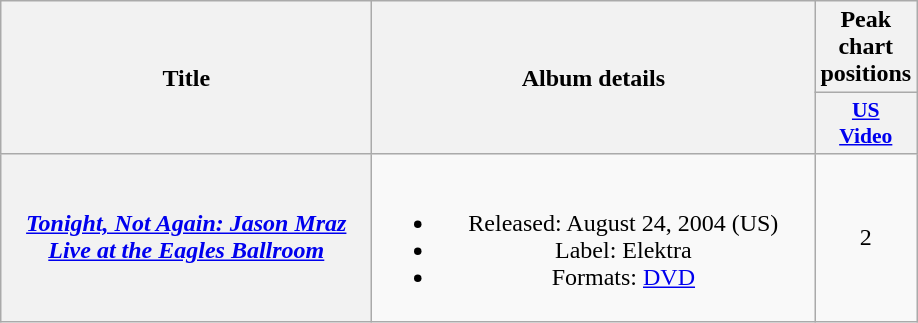<table class="wikitable plainrowheaders" style="text-align:center;">
<tr>
<th scope="col" rowspan="2" style="width:15em;">Title</th>
<th scope="col" rowspan="2" style="width:18em;">Album details</th>
<th scope="col">Peak chart positions</th>
</tr>
<tr>
<th scope="col" style="width:3em;font-size:90%;"><a href='#'>US<br>Video</a><br></th>
</tr>
<tr>
<th scope="row"><em><a href='#'>Tonight, Not Again: Jason Mraz Live at the Eagles Ballroom</a></em></th>
<td><br><ul><li>Released: August 24, 2004 <span>(US)</span></li><li>Label: Elektra</li><li>Formats: <a href='#'>DVD</a></li></ul></td>
<td>2</td>
</tr>
</table>
